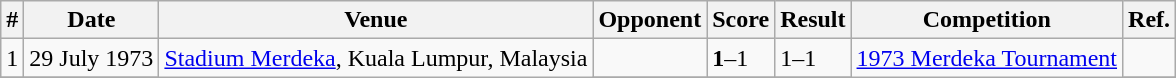<table class="wikitable">
<tr>
<th>#</th>
<th>Date</th>
<th>Venue</th>
<th>Opponent</th>
<th>Score</th>
<th>Result</th>
<th>Competition</th>
<th>Ref.</th>
</tr>
<tr>
<td>1</td>
<td>29 July 1973</td>
<td rowspan="3"><a href='#'>Stadium Merdeka</a>, Kuala Lumpur, Malaysia</td>
<td></td>
<td><strong>1</strong>–1</td>
<td>1–1</td>
<td rowspan="3"><a href='#'>1973 Merdeka Tournament</a></td>
<td></td>
</tr>
<tr>
</tr>
</table>
